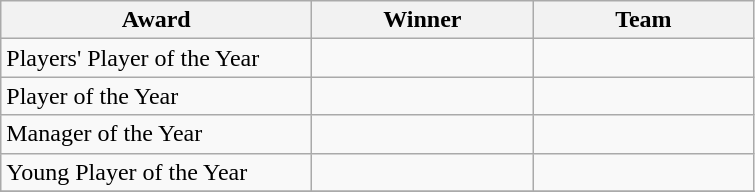<table class="wikitable">
<tr>
<th width=200>Award</th>
<th width=140>Winner</th>
<th width=140>Team</th>
</tr>
<tr>
<td>Players' Player of the Year</td>
<td></td>
<td></td>
</tr>
<tr>
<td>Player of the Year</td>
<td></td>
<td></td>
</tr>
<tr>
<td>Manager of the Year</td>
<td></td>
<td></td>
</tr>
<tr>
<td>Young Player of the Year</td>
<td></td>
<td></td>
</tr>
<tr>
</tr>
</table>
